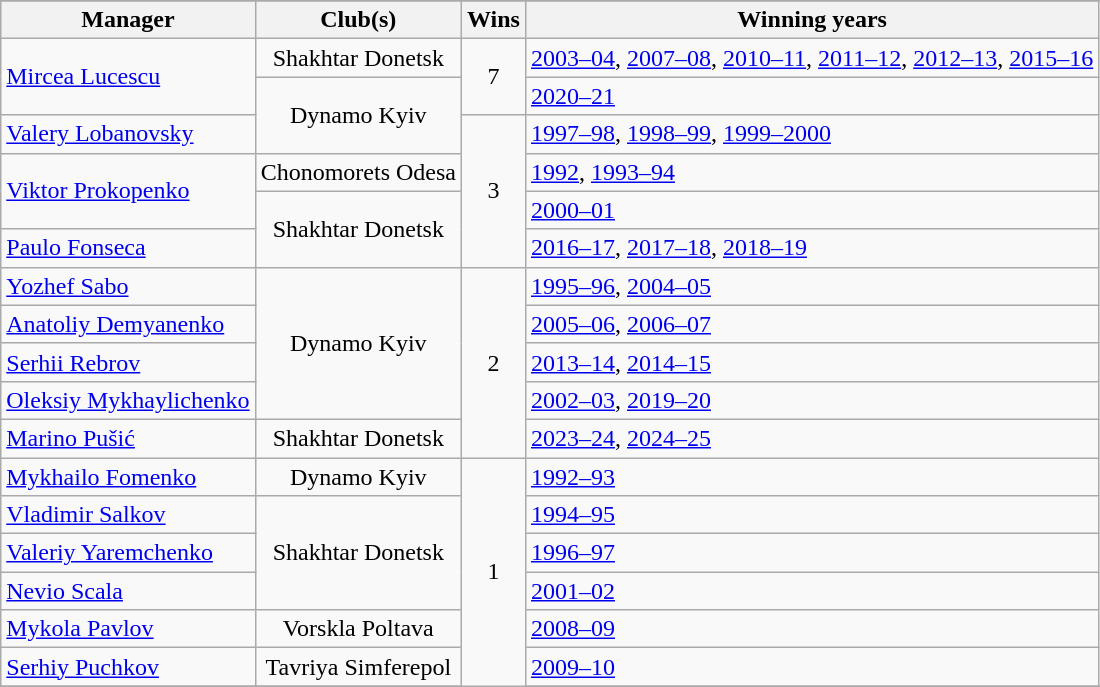<table class="wikitable">
<tr>
</tr>
<tr>
<th>Manager</th>
<th>Club(s)</th>
<th>Wins</th>
<th>Winning years</th>
</tr>
<tr>
<td rowspan=2> <a href='#'>Mircea Lucescu</a></td>
<td rowspan="1" style="text-align:center">Shakhtar Donetsk</td>
<td rowspan="2" style="text-align:center">7</td>
<td><a href='#'>2003–04</a>, <a href='#'>2007–08</a>, <a href='#'>2010–11</a>, <a href='#'>2011–12</a>, <a href='#'>2012–13</a>, <a href='#'>2015–16</a></td>
</tr>
<tr>
<td rowspan="2" style="text-align:center">Dynamo Kyiv</td>
<td><a href='#'>2020–21</a></td>
</tr>
<tr>
<td> <a href='#'>Valery Lobanovsky</a></td>
<td rowspan="4" style="text-align:center">3</td>
<td><a href='#'>1997–98</a>, <a href='#'>1998–99</a>, <a href='#'>1999–2000</a></td>
</tr>
<tr>
<td rowspan="2"> <a href='#'>Viktor Prokopenko</a></td>
<td style="text-align:center">Chonomorets Odesa</td>
<td><a href='#'>1992</a>, <a href='#'>1993–94</a></td>
</tr>
<tr>
<td rowspan="2" style="text-align:center">Shakhtar Donetsk</td>
<td><a href='#'>2000–01</a></td>
</tr>
<tr>
<td> <a href='#'>Paulo Fonseca</a></td>
<td><a href='#'>2016–17</a>, <a href='#'>2017–18</a>, <a href='#'>2018–19</a></td>
</tr>
<tr>
<td> <a href='#'>Yozhef Sabo</a></td>
<td rowspan="4" style="text-align:center">Dynamo Kyiv</td>
<td rowspan="5" style="text-align:center">2</td>
<td><a href='#'>1995–96</a>, <a href='#'>2004–05</a></td>
</tr>
<tr>
<td> <a href='#'>Anatoliy Demyanenko</a></td>
<td><a href='#'>2005–06</a>, <a href='#'>2006–07</a></td>
</tr>
<tr>
<td> <a href='#'>Serhii Rebrov</a></td>
<td><a href='#'>2013–14</a>, <a href='#'>2014–15</a></td>
</tr>
<tr>
<td> <a href='#'>Oleksiy Mykhaylichenko</a></td>
<td><a href='#'>2002–03</a>, <a href='#'>2019–20</a></td>
</tr>
<tr>
<td> <a href='#'>Marino Pušić</a></td>
<td rowspan="1" style="text-align:center">Shakhtar Donetsk</td>
<td><a href='#'>2023–24</a>, <a href='#'>2024–25</a></td>
</tr>
<tr>
<td> <a href='#'>Mykhailo Fomenko</a></td>
<td rowspan="1" style="text-align:center">Dynamo Kyiv</td>
<td rowspan="10" style="text-align:center">1</td>
<td><a href='#'>1992–93</a></td>
</tr>
<tr>
<td> <a href='#'>Vladimir Salkov</a></td>
<td rowspan="3" style="text-align:center">Shakhtar Donetsk</td>
<td><a href='#'>1994–95</a></td>
</tr>
<tr>
<td> <a href='#'>Valeriy Yaremchenko</a></td>
<td><a href='#'>1996–97</a></td>
</tr>
<tr>
<td> <a href='#'>Nevio Scala</a></td>
<td><a href='#'>2001–02</a></td>
</tr>
<tr>
<td> <a href='#'>Mykola Pavlov</a></td>
<td rowspan="1" style="text-align:center">Vorskla Poltava</td>
<td><a href='#'>2008–09</a></td>
</tr>
<tr>
<td> <a href='#'>Serhiy Puchkov</a></td>
<td rowspan="1" style="text-align:center">Tavriya Simferepol</td>
<td><a href='#'>2009–10</a></td>
</tr>
<tr>
</tr>
</table>
